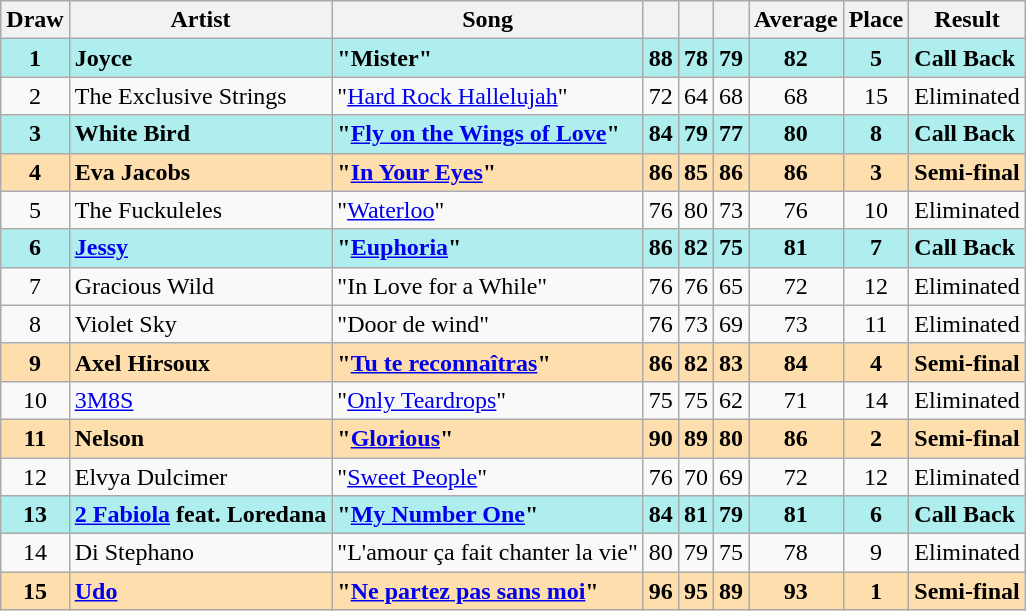<table class="sortable wikitable" style="margin: 1em auto 1em auto; text-align:center;">
<tr>
<th>Draw</th>
<th>Artist</th>
<th>Song</th>
<th></th>
<th></th>
<th></th>
<th>Average</th>
<th>Place</th>
<th>Result</th>
</tr>
<tr style="font-weight:bold; background:paleturquoise;">
<td>1</td>
<td align="left">Joyce</td>
<td align="left">"Mister" </td>
<td>88</td>
<td>78</td>
<td>79</td>
<td>82</td>
<td>5</td>
<td align="left">Call Back</td>
</tr>
<tr>
<td>2</td>
<td align="left">The Exclusive Strings</td>
<td align="left">"<a href='#'>Hard Rock Hallelujah</a>" </td>
<td>72</td>
<td>64</td>
<td>68</td>
<td>68</td>
<td>15</td>
<td align="left">Eliminated</td>
</tr>
<tr style="font-weight:bold; background:paleturquoise;">
<td>3</td>
<td align="left">White Bird</td>
<td align="left">"<a href='#'>Fly on the Wings of Love</a>" </td>
<td>84</td>
<td>79</td>
<td>77</td>
<td>80</td>
<td>8</td>
<td align="left">Call Back</td>
</tr>
<tr style="font-weight:bold; background:navajowhite;">
<td>4</td>
<td align="left">Eva Jacobs</td>
<td align="left">"<a href='#'>In Your Eyes</a>" </td>
<td>86</td>
<td>85</td>
<td>86</td>
<td>86</td>
<td>3</td>
<td align="left">Semi-final</td>
</tr>
<tr>
<td>5</td>
<td align="left">The Fuckuleles</td>
<td align="left">"<a href='#'>Waterloo</a>" </td>
<td>76</td>
<td>80</td>
<td>73</td>
<td>76</td>
<td>10</td>
<td align="left">Eliminated</td>
</tr>
<tr style="font-weight:bold; background:paleturquoise;">
<td>6</td>
<td align="left"><a href='#'>Jessy</a></td>
<td align="left">"<a href='#'>Euphoria</a>" </td>
<td>86</td>
<td>82</td>
<td>75</td>
<td>81</td>
<td>7</td>
<td align="left">Call Back</td>
</tr>
<tr>
<td>7</td>
<td align="left">Gracious Wild</td>
<td align="left">"In Love for a While" </td>
<td>76</td>
<td>76</td>
<td>65</td>
<td>72</td>
<td>12</td>
<td align="left">Eliminated</td>
</tr>
<tr>
<td>8</td>
<td align="left">Violet Sky</td>
<td align="left">"Door de wind" </td>
<td>76</td>
<td>73</td>
<td>69</td>
<td>73</td>
<td>11</td>
<td align="left">Eliminated</td>
</tr>
<tr style="font-weight:bold; background:navajowhite;">
<td>9</td>
<td align="left">Axel Hirsoux</td>
<td align="left">"<a href='#'>Tu te reconnaîtras</a>" </td>
<td>86</td>
<td>82</td>
<td>83</td>
<td>84</td>
<td>4</td>
<td align="left">Semi-final</td>
</tr>
<tr>
<td>10</td>
<td align="left"><a href='#'>3M8S</a></td>
<td align="left">"<a href='#'>Only Teardrops</a>" </td>
<td>75</td>
<td>75</td>
<td>62</td>
<td>71</td>
<td>14</td>
<td align="left">Eliminated</td>
</tr>
<tr style="font-weight:bold; background:navajowhite;">
<td>11</td>
<td align="left">Nelson</td>
<td align="left">"<a href='#'>Glorious</a>" </td>
<td>90</td>
<td>89</td>
<td>80</td>
<td>86</td>
<td>2</td>
<td align="left">Semi-final</td>
</tr>
<tr>
<td>12</td>
<td align="left">Elvya Dulcimer</td>
<td align="left">"<a href='#'>Sweet People</a>" </td>
<td>76</td>
<td>70</td>
<td>69</td>
<td>72</td>
<td>12</td>
<td align="left">Eliminated</td>
</tr>
<tr style="font-weight:bold; background:paleturquoise;">
<td>13</td>
<td align="left"><a href='#'>2 Fabiola</a> feat. Loredana</td>
<td align="left">"<a href='#'>My Number One</a>" </td>
<td>84</td>
<td>81</td>
<td>79</td>
<td>81</td>
<td>6</td>
<td align="left">Call Back</td>
</tr>
<tr>
<td>14</td>
<td align="left">Di Stephano</td>
<td align="left">"L'amour ça fait chanter la vie" </td>
<td>80</td>
<td>79</td>
<td>75</td>
<td>78</td>
<td>9</td>
<td align="left">Eliminated</td>
</tr>
<tr style="font-weight:bold; background:navajowhite;">
<td>15</td>
<td align="left"><a href='#'>Udo</a></td>
<td align="left">"<a href='#'>Ne partez pas sans moi</a>" </td>
<td>96</td>
<td>95</td>
<td>89</td>
<td>93</td>
<td>1</td>
<td align="left">Semi-final</td>
</tr>
</table>
